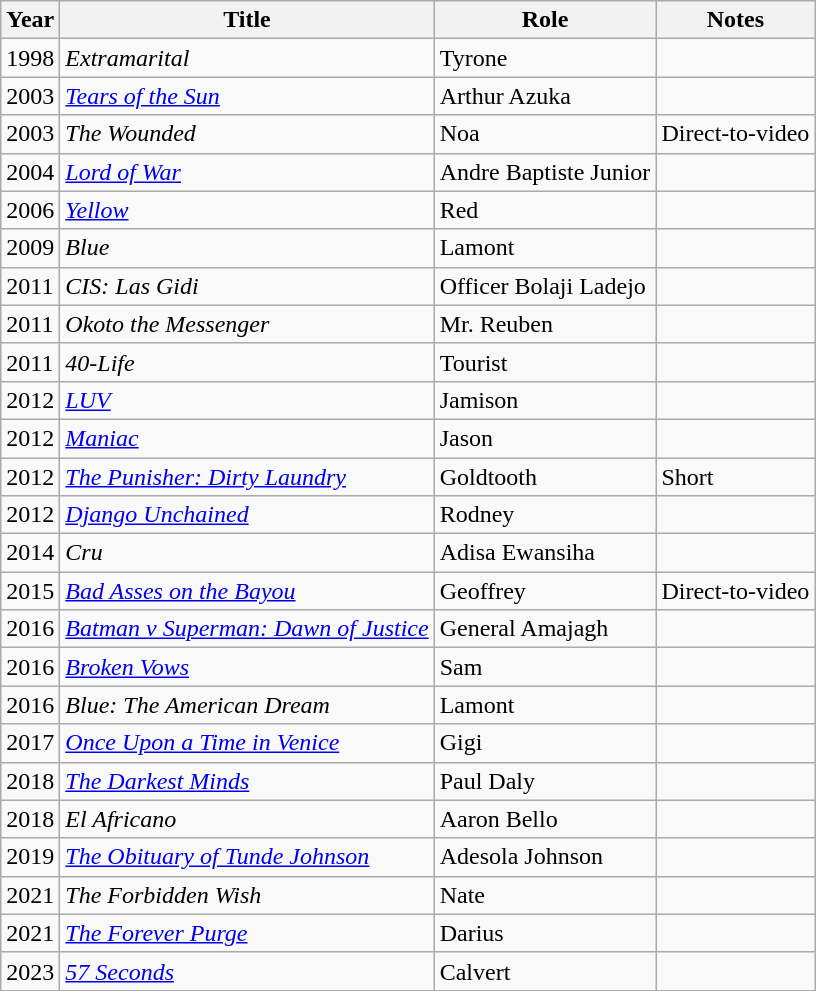<table class="wikitable sortable">
<tr>
<th>Year</th>
<th>Title</th>
<th>Role</th>
<th>Notes</th>
</tr>
<tr>
<td>1998</td>
<td><em>Extramarital</em></td>
<td>Tyrone</td>
<td></td>
</tr>
<tr>
<td>2003</td>
<td><em><a href='#'>Tears of the Sun</a></em></td>
<td>Arthur Azuka</td>
<td></td>
</tr>
<tr>
<td>2003</td>
<td><em>The Wounded</em></td>
<td>Noa</td>
<td>Direct-to-video</td>
</tr>
<tr>
<td>2004</td>
<td><em><a href='#'>Lord of War</a></em></td>
<td>Andre Baptiste Junior</td>
<td></td>
</tr>
<tr>
<td>2006</td>
<td><a href='#'><em>Yellow</em></a></td>
<td>Red</td>
<td></td>
</tr>
<tr>
<td>2009</td>
<td><em>Blue</em></td>
<td>Lamont</td>
<td></td>
</tr>
<tr>
<td>2011</td>
<td><em>CIS: Las Gidi</em></td>
<td>Officer Bolaji Ladejo</td>
<td></td>
</tr>
<tr>
<td>2011</td>
<td><em>Okoto the Messenger</em></td>
<td>Mr. Reuben</td>
<td></td>
</tr>
<tr>
<td>2011</td>
<td><em>40-Life</em></td>
<td>Tourist</td>
<td></td>
</tr>
<tr>
<td>2012</td>
<td><a href='#'><em>LUV</em></a></td>
<td>Jamison</td>
<td></td>
</tr>
<tr>
<td>2012</td>
<td><a href='#'><em>Maniac</em></a></td>
<td>Jason</td>
<td></td>
</tr>
<tr>
<td>2012</td>
<td><em><a href='#'>The Punisher: Dirty Laundry</a></em></td>
<td>Goldtooth</td>
<td>Short</td>
</tr>
<tr>
<td>2012</td>
<td><em><a href='#'>Django Unchained</a></em></td>
<td>Rodney</td>
<td></td>
</tr>
<tr>
<td>2014</td>
<td><em>Cru</em></td>
<td>Adisa Ewansiha</td>
<td></td>
</tr>
<tr>
<td>2015</td>
<td><em><a href='#'>Bad Asses on the Bayou</a></em></td>
<td>Geoffrey</td>
<td>Direct-to-video</td>
</tr>
<tr>
<td>2016</td>
<td><em><a href='#'>Batman v Superman: Dawn of Justice</a></em></td>
<td>General Amajagh</td>
<td></td>
</tr>
<tr>
<td>2016</td>
<td><a href='#'><em>Broken Vows</em></a></td>
<td>Sam</td>
<td></td>
</tr>
<tr>
<td>2016</td>
<td><em>Blue: The American Dream</em></td>
<td>Lamont</td>
<td></td>
</tr>
<tr>
<td>2017</td>
<td><em><a href='#'>Once Upon a Time in Venice</a></em></td>
<td>Gigi</td>
<td></td>
</tr>
<tr>
<td>2018</td>
<td><em><a href='#'>The Darkest Minds</a></em></td>
<td>Paul Daly</td>
<td></td>
</tr>
<tr>
<td>2018</td>
<td><em>El Africano</em></td>
<td>Aaron Bello</td>
<td></td>
</tr>
<tr>
<td>2019</td>
<td><em><a href='#'>The Obituary of Tunde Johnson</a></em></td>
<td>Adesola Johnson</td>
<td></td>
</tr>
<tr>
<td>2021</td>
<td><em>The Forbidden Wish</em></td>
<td>Nate</td>
<td></td>
</tr>
<tr>
<td>2021</td>
<td><em><a href='#'>The Forever Purge</a></em></td>
<td>Darius</td>
<td></td>
</tr>
<tr>
<td>2023</td>
<td><em><a href='#'>57 Seconds</a></em></td>
<td>Calvert</td>
<td></td>
</tr>
</table>
